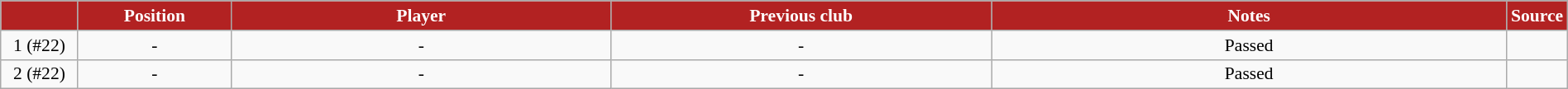<table class="wikitable" style="text-align:center; font-size:90%; width:100%;">
<tr>
<th style="background:FireBrick; color:white; text-align:center; width:5%"></th>
<th style="background:FireBrick; color:white; text-align:center; width:10%">Position</th>
<th style="background:FireBrick; color:white; text-align:center; width:25%">Player</th>
<th style="background:FireBrick; color:white; text-align:center; width:25%">Previous club</th>
<th style="background:FireBrick; color:white; text-align:center; width:34%">Notes</th>
<th style="background:FireBrick; color:white; text-align:center; width:1%">Source</th>
</tr>
<tr>
<td>1 (#22)</td>
<td>-</td>
<td>-</td>
<td>-</td>
<td>Passed</td>
<td></td>
</tr>
<tr>
<td>2 (#22)</td>
<td>-</td>
<td>-</td>
<td>-</td>
<td>Passed</td>
<td></td>
</tr>
</table>
